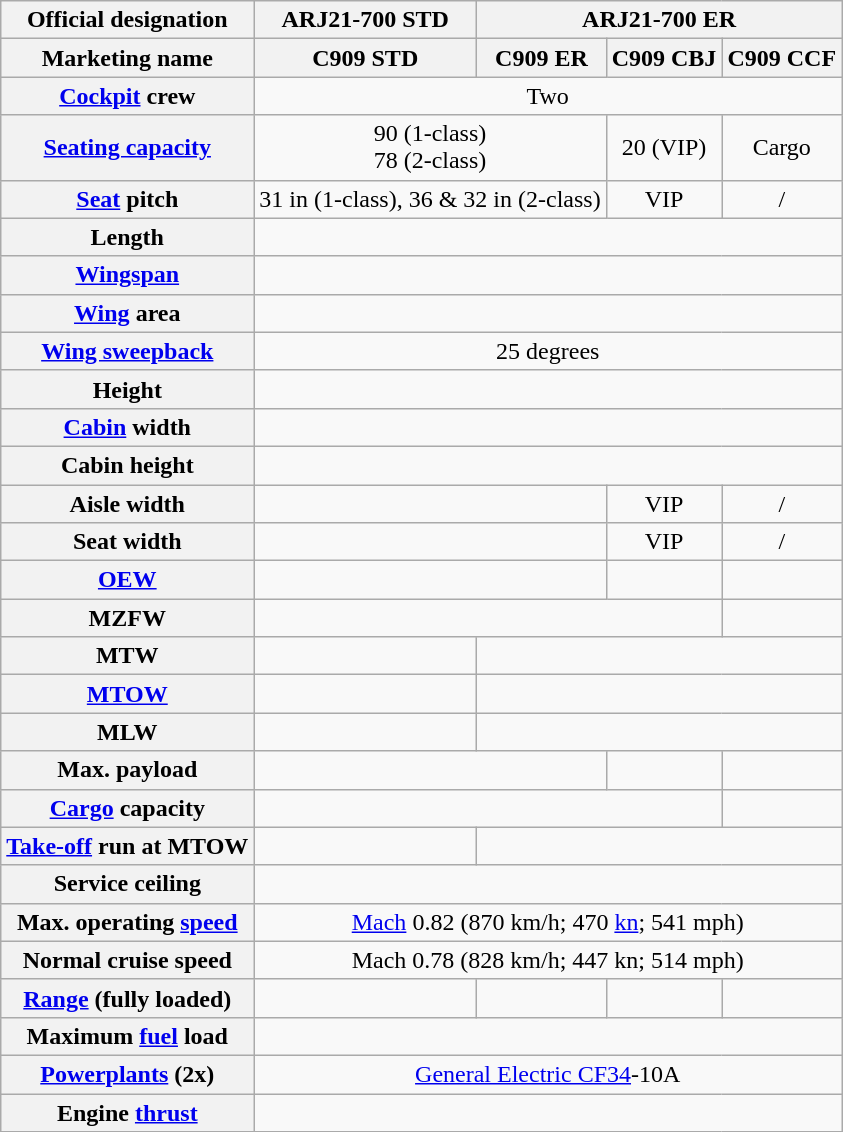<table class="wikitable" style="text-align:center; color:black;">
<tr>
<th>Official designation</th>
<th>ARJ21-700 STD</th>
<th colspan="3">ARJ21-700 ER</th>
</tr>
<tr>
<th>Marketing name</th>
<th>C909 STD</th>
<th>C909 ER</th>
<th>C909 CBJ</th>
<th>C909 CCF</th>
</tr>
<tr>
<th><a href='#'>Cockpit</a> crew</th>
<td colspan="4">Two</td>
</tr>
<tr>
<th><a href='#'>Seating capacity</a></th>
<td colspan="2">90 (1-class)<br>78 (2-class)</td>
<td>20 (VIP)</td>
<td>Cargo</td>
</tr>
<tr>
<th><a href='#'>Seat</a> pitch</th>
<td colspan="2">31 in (1-class), 36 & 32 in (2-class)</td>
<td>VIP</td>
<td>/</td>
</tr>
<tr>
<th>Length</th>
<td colspan="4"></td>
</tr>
<tr>
<th><a href='#'>Wingspan</a></th>
<td colspan="4"></td>
</tr>
<tr>
<th><a href='#'>Wing</a> area</th>
<td colspan="4"></td>
</tr>
<tr>
<th><a href='#'>Wing sweepback</a></th>
<td colspan="4">25 degrees</td>
</tr>
<tr>
<th>Height</th>
<td colspan="4"></td>
</tr>
<tr>
<th><a href='#'>Cabin</a> width</th>
<td colspan="4"></td>
</tr>
<tr>
<th>Cabin height</th>
<td colspan="4"></td>
</tr>
<tr>
<th>Aisle width</th>
<td colspan="2"></td>
<td>VIP</td>
<td>/</td>
</tr>
<tr>
<th>Seat width</th>
<td colspan="2"></td>
<td>VIP</td>
<td>/</td>
</tr>
<tr>
<th><a href='#'>OEW</a></th>
<td colspan="2"></td>
<td></td>
<td></td>
</tr>
<tr>
<th>MZFW</th>
<td colspan="3"></td>
<td></td>
</tr>
<tr>
<th>MTW</th>
<td></td>
<td colspan="3"></td>
</tr>
<tr>
<th><a href='#'>MTOW</a></th>
<td></td>
<td colspan="3"></td>
</tr>
<tr>
<th>MLW</th>
<td></td>
<td colspan="3"></td>
</tr>
<tr>
<th>Max. payload</th>
<td colspan="2"></td>
<td></td>
<td></td>
</tr>
<tr>
<th><a href='#'>Cargo</a> capacity</th>
<td colspan="3"></td>
<td></td>
</tr>
<tr>
<th><a href='#'>Take-off</a> run at MTOW</th>
<td></td>
<td colspan="3"></td>
</tr>
<tr>
<th>Service ceiling</th>
<td colspan="4"></td>
</tr>
<tr>
<th>Max. operating <a href='#'>speed</a></th>
<td colspan="4"><a href='#'>Mach</a> 0.82 (870 km/h; 470 <a href='#'>kn</a>; 541 mph)</td>
</tr>
<tr>
<th>Normal cruise speed</th>
<td colspan="4">Mach 0.78 (828 km/h; 447 kn; 514 mph)</td>
</tr>
<tr>
<th><a href='#'>Range</a> (fully loaded)</th>
<td></td>
<td></td>
<td></td>
<td></td>
</tr>
<tr>
<th>Maximum <a href='#'>fuel</a> load</th>
<td colspan="4"></td>
</tr>
<tr>
<th><a href='#'>Powerplants</a> (2x)</th>
<td colspan="4"><a href='#'>General Electric CF34</a>-10A</td>
</tr>
<tr>
<th>Engine <a href='#'>thrust</a></th>
<td colspan="4"></td>
</tr>
</table>
